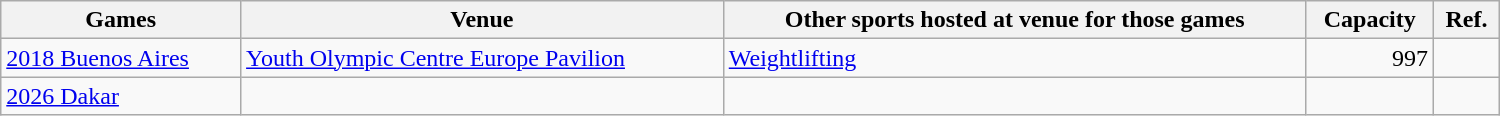<table class="wikitable sortable" width="1000px">
<tr>
<th>Games</th>
<th>Venue</th>
<th>Other sports hosted at venue for those games</th>
<th>Capacity</th>
<th>Ref.</th>
</tr>
<tr>
<td><a href='#'>2018 Buenos Aires</a></td>
<td><a href='#'>Youth Olympic Centre Europe Pavilion</a></td>
<td><a href='#'>Weightlifting</a></td>
<td align="right">997</td>
<td align="center"></td>
</tr>
<tr>
<td><a href='#'>2026 Dakar</a></td>
<td></td>
<td></td>
<td align="right"></td>
<td align=center></td>
</tr>
</table>
